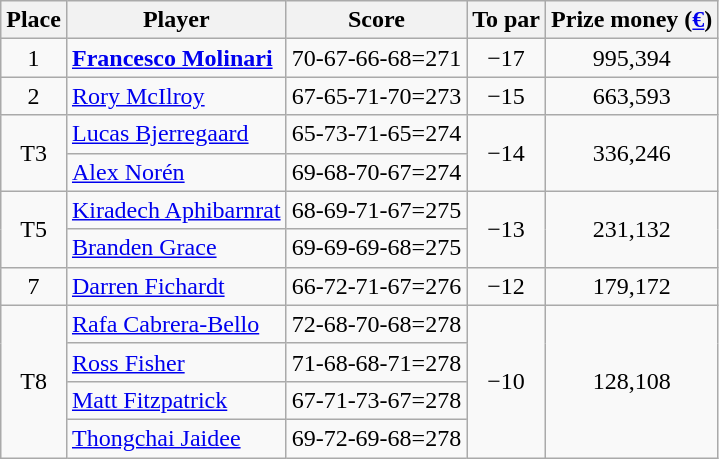<table class="wikitable">
<tr>
<th>Place</th>
<th>Player</th>
<th>Score</th>
<th>To par</th>
<th>Prize money (<a href='#'>€</a>)</th>
</tr>
<tr>
<td align=center>1</td>
<td> <strong><a href='#'>Francesco Molinari</a></strong></td>
<td>70-67-66-68=271</td>
<td align=center>−17</td>
<td align=center>995,394</td>
</tr>
<tr>
<td align=center>2</td>
<td> <a href='#'>Rory McIlroy</a></td>
<td>67-65-71-70=273</td>
<td align=center>−15</td>
<td align=center>663,593</td>
</tr>
<tr>
<td rowspan=2 align=center>T3</td>
<td> <a href='#'>Lucas Bjerregaard</a></td>
<td>65-73-71-65=274</td>
<td rowspan=2 align=center>−14</td>
<td rowspan=2 align=center>336,246</td>
</tr>
<tr>
<td> <a href='#'>Alex Norén</a></td>
<td>69-68-70-67=274</td>
</tr>
<tr>
<td rowspan=2 align=center>T5</td>
<td> <a href='#'>Kiradech Aphibarnrat</a></td>
<td>68-69-71-67=275</td>
<td rowspan=2 align=center>−13</td>
<td rowspan=2 align=center>231,132</td>
</tr>
<tr>
<td> <a href='#'>Branden Grace</a></td>
<td>69-69-69-68=275</td>
</tr>
<tr>
<td align=center>7</td>
<td> <a href='#'>Darren Fichardt</a></td>
<td>66-72-71-67=276</td>
<td align=center>−12</td>
<td align=center>179,172</td>
</tr>
<tr>
<td rowspan=4 align=center>T8</td>
<td> <a href='#'>Rafa Cabrera-Bello</a></td>
<td>72-68-70-68=278</td>
<td rowspan=4 align=center>−10</td>
<td rowspan=4 align=center>128,108</td>
</tr>
<tr>
<td> <a href='#'>Ross Fisher</a></td>
<td>71-68-68-71=278</td>
</tr>
<tr>
<td> <a href='#'>Matt Fitzpatrick</a></td>
<td>67-71-73-67=278</td>
</tr>
<tr>
<td> <a href='#'>Thongchai Jaidee</a></td>
<td>69-72-69-68=278</td>
</tr>
</table>
